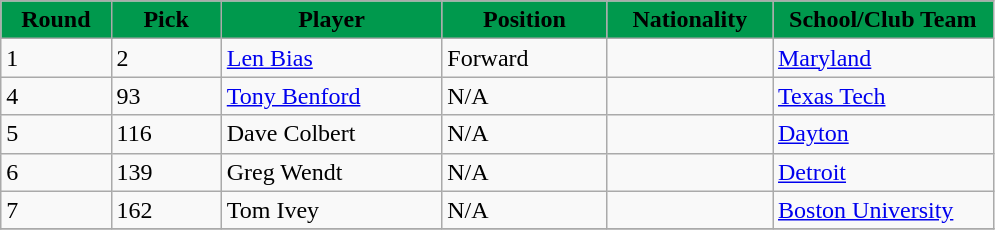<table class="wikitable sortable sortable">
<tr>
<th style="background:#00994D;" width="10%">Round</th>
<th style="background:#00994D;" width="10%">Pick</th>
<th style="background:#00994D;" width="20%">Player</th>
<th style="background:#00994D;" width="15%">Position</th>
<th style="background:#00994D;" width="15%">Nationality</th>
<th style="background:#00994D;" width="20%">School/Club Team</th>
</tr>
<tr>
<td>1</td>
<td>2</td>
<td><a href='#'>Len Bias</a></td>
<td>Forward</td>
<td></td>
<td><a href='#'>Maryland</a></td>
</tr>
<tr>
<td>4</td>
<td>93</td>
<td><a href='#'>Tony Benford</a></td>
<td>N/A</td>
<td></td>
<td><a href='#'>Texas Tech</a></td>
</tr>
<tr>
<td>5</td>
<td>116</td>
<td>Dave Colbert</td>
<td>N/A</td>
<td></td>
<td><a href='#'>Dayton</a></td>
</tr>
<tr>
<td>6</td>
<td>139</td>
<td>Greg Wendt</td>
<td>N/A</td>
<td></td>
<td><a href='#'>Detroit</a></td>
</tr>
<tr>
<td>7</td>
<td>162</td>
<td>Tom Ivey</td>
<td>N/A</td>
<td></td>
<td><a href='#'>Boston University</a></td>
</tr>
<tr>
</tr>
</table>
